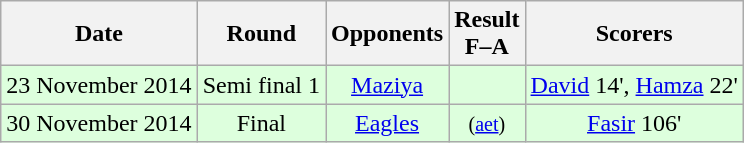<table class="wikitable" style="text-align:center">
<tr>
<th>Date</th>
<th>Round</th>
<th>Opponents</th>
<th>Result<br>F–A</th>
<th>Scorers</th>
</tr>
<tr bgcolor="#ddffdd">
<td>23 November 2014</td>
<td>Semi final 1</td>
<td><a href='#'>Maziya</a></td>
<td></td>
<td><a href='#'>David</a> 14', <a href='#'>Hamza</a> 22'</td>
</tr>
<tr bgcolor="#ddffdd">
<td>30 November 2014</td>
<td>Final</td>
<td><a href='#'>Eagles</a></td>
<td> <small>(<a href='#'>aet</a>)</small></td>
<td><a href='#'>Fasir</a> 106'</td>
</tr>
</table>
